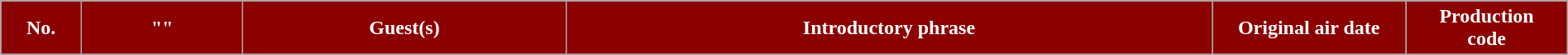<table class="wikitable plainrowheaders" style="width:100%; margin:auto;">
<tr>
<th style="background-color: #8B0000; color:#ffffff" width=5%><abbr>No.</abbr></th>
<th style="background-color: #8B0000; color:#ffffff" width=10%>"<a href='#'></a>"</th>
<th style="background-color: #8B0000; color:#ffffff" width=20%>Guest(s)</th>
<th style="background-color: #8B0000; color:#ffffff" width=40%>Introductory phrase</th>
<th style="background-color: #8B0000; color:#ffffff" width=12%>Original air date</th>
<th style="background-color: #8B0000; color:#ffffff" width=10%>Production <br> code</th>
</tr>
<tr>
</tr>
</table>
